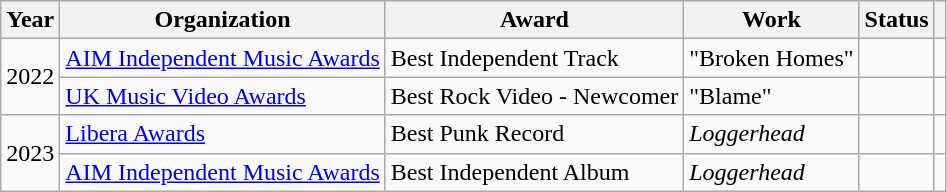<table class="wikitable">
<tr>
<th>Year</th>
<th>Organization</th>
<th>Award</th>
<th>Work</th>
<th>Status</th>
<th></th>
</tr>
<tr>
<td rowspan=2>2022</td>
<td><a href='#'>AIM Independent Music Awards</a></td>
<td>Best Independent Track</td>
<td>"Broken Homes"</td>
<td></td>
<td></td>
</tr>
<tr>
<td><a href='#'>UK Music Video Awards</a></td>
<td>Best Rock Video - Newcomer</td>
<td>"Blame"</td>
<td></td>
<td></td>
</tr>
<tr>
<td rowspan=2>2023</td>
<td><a href='#'>Libera Awards</a></td>
<td>Best Punk Record</td>
<td><em>Loggerhead</em></td>
<td></td>
<td></td>
</tr>
<tr>
<td><a href='#'>AIM Independent Music Awards</a></td>
<td>Best Independent Album</td>
<td><em>Loggerhead</em></td>
<td></td>
<td></td>
</tr>
</table>
